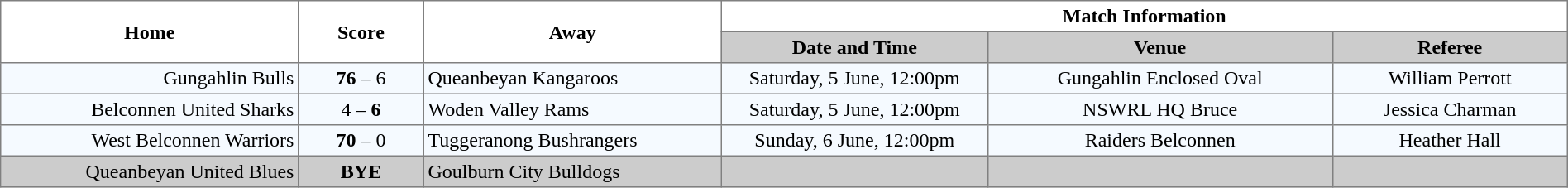<table border="1" cellpadding="3" cellspacing="0" width="100%" style="border-collapse:collapse;  text-align:center;">
<tr>
<th rowspan="2" width="19%">Home</th>
<th rowspan="2" width="8%">Score</th>
<th rowspan="2" width="19%">Away</th>
<th colspan="3">Match Information</th>
</tr>
<tr bgcolor="#CCCCCC">
<th width="17%">Date and Time</th>
<th width="22%">Venue</th>
<th width="50%">Referee</th>
</tr>
<tr style="text-align:center; background:#f5faff;">
<td align="right">Gungahlin Bulls </td>
<td><strong>76</strong> – 6</td>
<td align="left"> Queanbeyan Kangaroos</td>
<td>Saturday, 5 June, 12:00pm</td>
<td>Gungahlin Enclosed Oval</td>
<td>William Perrott</td>
</tr>
<tr style="text-align:center; background:#f5faff;">
<td align="right">Belconnen United Sharks </td>
<td>4 – <strong>6</strong></td>
<td align="left"> Woden Valley Rams</td>
<td>Saturday, 5 June, 12:00pm</td>
<td>NSWRL HQ Bruce</td>
<td>Jessica Charman</td>
</tr>
<tr style="text-align:center; background:#f5faff;">
<td align="right">West Belconnen Warriors </td>
<td><strong>70</strong> – 0</td>
<td align="left"> Tuggeranong Bushrangers</td>
<td>Sunday, 6 June, 12:00pm</td>
<td>Raiders Belconnen</td>
<td>Heather Hall</td>
</tr>
<tr style="text-align:center; background:#CCCCCC;">
<td align="right">Queanbeyan United Blues </td>
<td><strong>BYE</strong></td>
<td align="left"> Goulburn City Bulldogs</td>
<td></td>
<td></td>
<td></td>
</tr>
</table>
